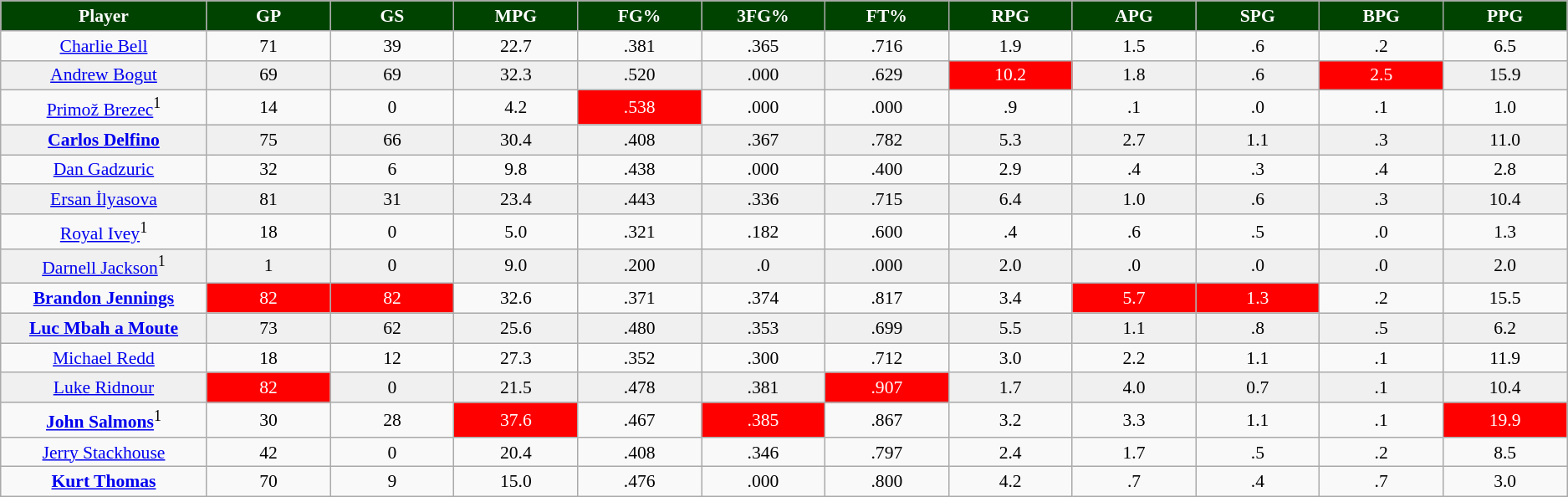<table class="wikitable sortable" style="font-size: 90%">
<tr>
<th style="background:#004300;color:white;" width="10%">Player</th>
<th style="background:#004300;color:white;" width="6%">GP</th>
<th style="background:#004300;color:white;" width="6%">GS</th>
<th style="background:#004300;color:white;" width="6%">MPG</th>
<th style="background:#004300;color:white;" width="6%">FG%</th>
<th style="background:#004300;color:white;" width="6%">3FG%</th>
<th style="background:#004300;color:white;" width="6%">FT%</th>
<th style="background:#004300;color:white;" width="6%">RPG</th>
<th style="background:#004300;color:white;" width="6%">APG</th>
<th style="background:#004300;color:white;" width="6%">SPG</th>
<th style="background:#004300;color:white;" width="6%">BPG</th>
<th style="background:#004300;color:white;" width="6%">PPG</th>
</tr>
<tr align="center" bgcolor="">
<td><a href='#'>Charlie Bell</a></td>
<td>71</td>
<td>39</td>
<td>22.7</td>
<td>.381</td>
<td>.365</td>
<td>.716</td>
<td>1.9</td>
<td>1.5</td>
<td>.6</td>
<td>.2</td>
<td>6.5</td>
</tr>
<tr align="center" bgcolor="#f0f0f0">
<td><a href='#'>Andrew Bogut</a></td>
<td>69</td>
<td>69</td>
<td>32.3</td>
<td>.520</td>
<td>.000</td>
<td>.629</td>
<td style="background:#FF0000;color:white;">10.2</td>
<td>1.8</td>
<td>.6</td>
<td style="background:#FF0000;color:white;">2.5</td>
<td>15.9</td>
</tr>
<tr align="center" bgcolor="">
<td><a href='#'>Primož Brezec</a><sup>1</sup></td>
<td>14</td>
<td>0</td>
<td>4.2</td>
<td style="background:#FF0000;color:white;">.538</td>
<td>.000</td>
<td>.000</td>
<td>.9</td>
<td>.1</td>
<td>.0</td>
<td>.1</td>
<td>1.0</td>
</tr>
<tr align="center" bgcolor="#f0f0f0">
<td><strong><a href='#'>Carlos Delfino</a></strong></td>
<td>75</td>
<td>66</td>
<td>30.4</td>
<td>.408</td>
<td>.367</td>
<td>.782</td>
<td>5.3</td>
<td>2.7</td>
<td>1.1</td>
<td>.3</td>
<td>11.0</td>
</tr>
<tr align="center" bgcolor="">
<td><a href='#'>Dan Gadzuric</a></td>
<td>32</td>
<td>6</td>
<td>9.8</td>
<td>.438</td>
<td>.000</td>
<td>.400</td>
<td>2.9</td>
<td>.4</td>
<td>.3</td>
<td>.4</td>
<td>2.8</td>
</tr>
<tr align="center" bgcolor="#f0f0f0">
<td><a href='#'>Ersan İlyasova</a></td>
<td>81</td>
<td>31</td>
<td>23.4</td>
<td>.443</td>
<td>.336</td>
<td>.715</td>
<td>6.4</td>
<td>1.0</td>
<td>.6</td>
<td>.3</td>
<td>10.4</td>
</tr>
<tr align="center" bgcolor="">
<td><a href='#'>Royal Ivey</a><sup>1</sup></td>
<td>18</td>
<td>0</td>
<td>5.0</td>
<td>.321</td>
<td>.182</td>
<td>.600</td>
<td>.4</td>
<td>.6</td>
<td>.5</td>
<td>.0</td>
<td>1.3</td>
</tr>
<tr align="center" bgcolor="#f0f0f0">
<td><a href='#'>Darnell Jackson</a><sup>1</sup></td>
<td>1</td>
<td>0</td>
<td>9.0</td>
<td>.200</td>
<td>.0</td>
<td>.000</td>
<td>2.0</td>
<td>.0</td>
<td>.0</td>
<td>.0</td>
<td>2.0</td>
</tr>
<tr align="center" bgcolor="">
<td><strong><a href='#'>Brandon Jennings</a></strong></td>
<td style="background:#FF0000;color:white;">82</td>
<td style="background:#FF0000;color:white;">82</td>
<td>32.6</td>
<td>.371</td>
<td>.374</td>
<td>.817</td>
<td>3.4</td>
<td style="background:#FF0000;color:white;">5.7</td>
<td style="background:#FF0000;color:white;">1.3</td>
<td>.2</td>
<td>15.5</td>
</tr>
<tr align="center" bgcolor="#f0f0f0">
<td><strong><a href='#'>Luc Mbah a Moute</a></strong></td>
<td>73</td>
<td>62</td>
<td>25.6</td>
<td>.480</td>
<td>.353</td>
<td>.699</td>
<td>5.5</td>
<td>1.1</td>
<td>.8</td>
<td>.5</td>
<td>6.2</td>
</tr>
<tr align="center" bgcolor="">
<td><a href='#'>Michael Redd</a></td>
<td>18</td>
<td>12</td>
<td>27.3</td>
<td>.352</td>
<td>.300</td>
<td>.712</td>
<td>3.0</td>
<td>2.2</td>
<td>1.1</td>
<td>.1</td>
<td>11.9</td>
</tr>
<tr align="center" bgcolor="#f0f0f0">
<td><a href='#'>Luke Ridnour</a></td>
<td style="background:#FF0000;color:white;">82</td>
<td>0</td>
<td>21.5</td>
<td>.478</td>
<td>.381</td>
<td style="background:#FF0000;color:white;">.907</td>
<td>1.7</td>
<td>4.0</td>
<td>0.7</td>
<td>.1</td>
<td>10.4</td>
</tr>
<tr align="center" bgcolor="">
<td><strong><a href='#'>John Salmons</a></strong><sup>1</sup></td>
<td>30</td>
<td>28</td>
<td style="background:#FF0000;color:white;">37.6</td>
<td>.467</td>
<td style="background:#FF0000;color:white;">.385</td>
<td>.867</td>
<td>3.2</td>
<td>3.3</td>
<td>1.1</td>
<td>.1</td>
<td style="background:#FF0000;color:white;">19.9</td>
</tr>
<tr align="center" bgcolor="">
<td><a href='#'>Jerry Stackhouse</a></td>
<td>42</td>
<td>0</td>
<td>20.4</td>
<td>.408</td>
<td>.346</td>
<td>.797</td>
<td>2.4</td>
<td>1.7</td>
<td>.5</td>
<td>.2</td>
<td>8.5</td>
</tr>
<tr align="center" bgcolor="">
<td><strong><a href='#'>Kurt Thomas</a></strong></td>
<td>70</td>
<td>9</td>
<td>15.0</td>
<td>.476</td>
<td>.000</td>
<td>.800</td>
<td>4.2</td>
<td>.7</td>
<td>.4</td>
<td>.7</td>
<td>3.0</td>
</tr>
</table>
